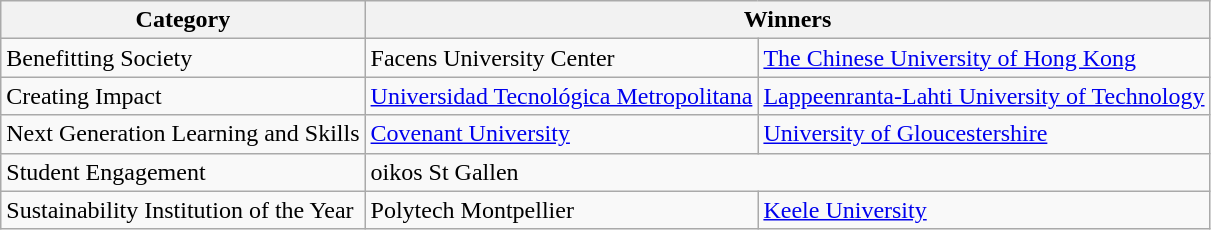<table class="wikitable">
<tr>
<th>Category</th>
<th colspan="2">Winners</th>
</tr>
<tr>
<td>Benefitting Society</td>
<td> Facens University Center</td>
<td> <a href='#'>The Chinese University of Hong Kong</a></td>
</tr>
<tr>
<td>Creating Impact</td>
<td> <a href='#'>Universidad Tecnológica Metropolitana</a></td>
<td> <a href='#'>Lappeenranta-Lahti University of Technology</a></td>
</tr>
<tr>
<td>Next Generation Learning and Skills</td>
<td> <a href='#'>Covenant University</a></td>
<td> <a href='#'>University of Gloucestershire</a></td>
</tr>
<tr>
<td>Student Engagement</td>
<td colspan="2"> oikos St Gallen</td>
</tr>
<tr>
<td>Sustainability Institution of the Year</td>
<td> Polytech Montpellier</td>
<td> <a href='#'>Keele University</a></td>
</tr>
</table>
